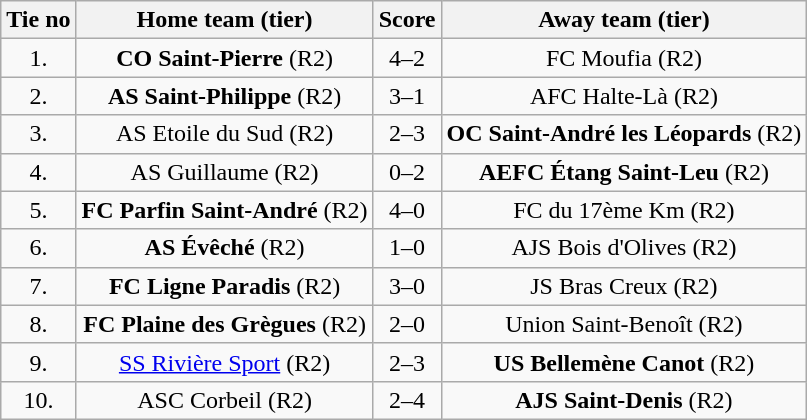<table class="wikitable" style="text-align: center">
<tr>
<th>Tie no</th>
<th>Home team (tier)</th>
<th>Score</th>
<th>Away team (tier)</th>
</tr>
<tr>
<td>1.</td>
<td> <strong>CO Saint-Pierre</strong> (R2)</td>
<td>4–2</td>
<td>FC Moufia (R2) </td>
</tr>
<tr>
<td>2.</td>
<td> <strong>AS Saint-Philippe</strong> (R2)</td>
<td>3–1</td>
<td>AFC Halte-Là (R2) </td>
</tr>
<tr>
<td>3.</td>
<td> AS Etoile du Sud (R2)</td>
<td>2–3</td>
<td><strong>OC Saint-André les Léopards</strong> (R2) </td>
</tr>
<tr>
<td>4.</td>
<td> AS Guillaume (R2)</td>
<td>0–2</td>
<td><strong>AEFC Étang Saint-Leu</strong> (R2) </td>
</tr>
<tr>
<td>5.</td>
<td> <strong>FC Parfin Saint-André</strong> (R2)</td>
<td>4–0</td>
<td>FC du 17ème Km (R2) </td>
</tr>
<tr>
<td>6.</td>
<td> <strong>AS Évêché</strong> (R2)</td>
<td>1–0</td>
<td>AJS Bois d'Olives (R2) </td>
</tr>
<tr>
<td>7.</td>
<td> <strong>FC Ligne Paradis</strong> (R2)</td>
<td>3–0</td>
<td>JS Bras Creux (R2) </td>
</tr>
<tr>
<td>8.</td>
<td> <strong>FC Plaine des Grègues</strong> (R2)</td>
<td>2–0</td>
<td>Union Saint-Benoît (R2) </td>
</tr>
<tr>
<td>9.</td>
<td> <a href='#'>SS Rivière Sport</a> (R2)</td>
<td>2–3</td>
<td><strong>US Bellemène Canot</strong> (R2) </td>
</tr>
<tr>
<td>10.</td>
<td> ASC Corbeil (R2)</td>
<td>2–4</td>
<td><strong>AJS Saint-Denis</strong> (R2) </td>
</tr>
</table>
